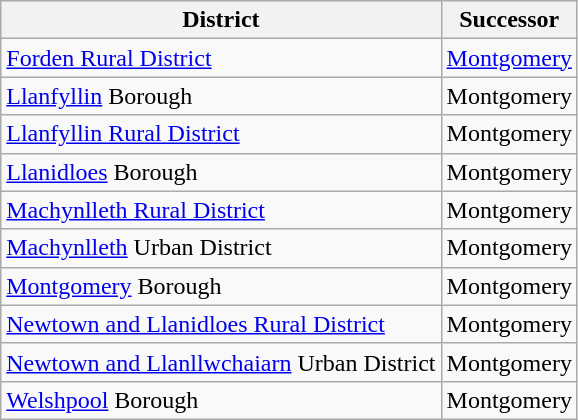<table class="wikitable">
<tr>
<th>District</th>
<th>Successor</th>
</tr>
<tr>
<td><a href='#'>Forden Rural District</a></td>
<td><a href='#'>Montgomery</a></td>
</tr>
<tr>
<td><a href='#'>Llanfyllin</a> Borough</td>
<td>Montgomery</td>
</tr>
<tr>
<td><a href='#'>Llanfyllin Rural District</a></td>
<td>Montgomery</td>
</tr>
<tr>
<td><a href='#'>Llanidloes</a> Borough</td>
<td>Montgomery</td>
</tr>
<tr>
<td><a href='#'>Machynlleth Rural District</a></td>
<td>Montgomery</td>
</tr>
<tr>
<td><a href='#'>Machynlleth</a> Urban District</td>
<td>Montgomery</td>
</tr>
<tr>
<td><a href='#'>Montgomery</a> Borough</td>
<td>Montgomery</td>
</tr>
<tr>
<td><a href='#'>Newtown and Llanidloes Rural District</a></td>
<td>Montgomery</td>
</tr>
<tr>
<td><a href='#'>Newtown and Llanllwchaiarn</a> Urban District</td>
<td>Montgomery</td>
</tr>
<tr>
<td><a href='#'>Welshpool</a> Borough</td>
<td>Montgomery</td>
</tr>
</table>
